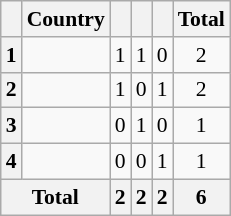<table class="wikitable plainrowheaders" style="font-size:90%;">
<tr>
<th></th>
<th>Country</th>
<th></th>
<th></th>
<th></th>
<th>Total</th>
</tr>
<tr>
<th>1</th>
<td align=left></td>
<td align="center">1</td>
<td align="center">1</td>
<td align="center">0</td>
<td align="center">2</td>
</tr>
<tr>
<th>2</th>
<td align=left></td>
<td align="center">1</td>
<td align="center">0</td>
<td align="center">1</td>
<td align="center">2</td>
</tr>
<tr>
<th>3</th>
<td align=left></td>
<td align="center">0</td>
<td align="center">1</td>
<td align="center">0</td>
<td align="center">1</td>
</tr>
<tr>
<th>4</th>
<td align=left></td>
<td align="center">0</td>
<td align="center">0</td>
<td align="center">1</td>
<td align="center">1</td>
</tr>
<tr>
<th colspan=2><strong>Total</strong></th>
<th><strong>2</strong></th>
<th><strong>2</strong></th>
<th><strong>2</strong></th>
<th><strong>6</strong></th>
</tr>
</table>
